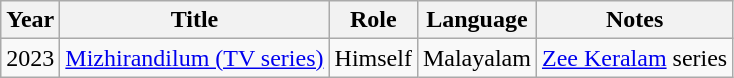<table class="wikitable sortable">
<tr>
<th>Year</th>
<th>Title</th>
<th>Role</th>
<th>Language</th>
<th class="unsortable">Notes</th>
</tr>
<tr>
<td>2023</td>
<td><a href='#'>Mizhirandilum (TV series)</a></td>
<td>Himself</td>
<td>Malayalam</td>
<td><a href='#'>Zee Keralam</a> series</td>
</tr>
</table>
